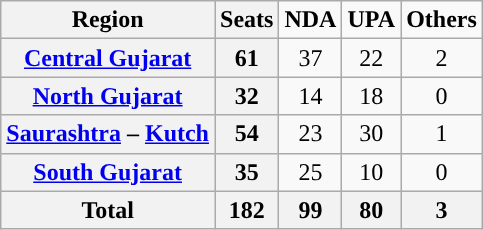<table class="wikitable sortable" style="text-align:center;">
<tr>
<th>Region</th>
<th>Seats</th>
<td><span><strong>NDA</strong></span></td>
<td><span><strong>UPA</strong></span></td>
<td><span><strong>Others</strong></span></td>
</tr>
<tr>
<th><a href='#'>Central Gujarat</a></th>
<th>61</th>
<td style="background:">37</td>
<td>22</td>
<td>2</td>
</tr>
<tr>
<th><a href='#'>North Gujarat</a></th>
<th>32</th>
<td>14</td>
<td style="background:">18</td>
<td>0</td>
</tr>
<tr>
<th><a href='#'>Saurashtra</a> <strong>–</strong> <a href='#'>Kutch</a></th>
<th>54</th>
<td>23</td>
<td style="background:">30</td>
<td>1</td>
</tr>
<tr>
<th><a href='#'>South Gujarat</a></th>
<th>35</th>
<td style="background:">25</td>
<td>10</td>
<td>0</td>
</tr>
<tr>
<th>Total</th>
<th>182</th>
<th>99</th>
<th>80</th>
<th>3</th>
</tr>
</table>
